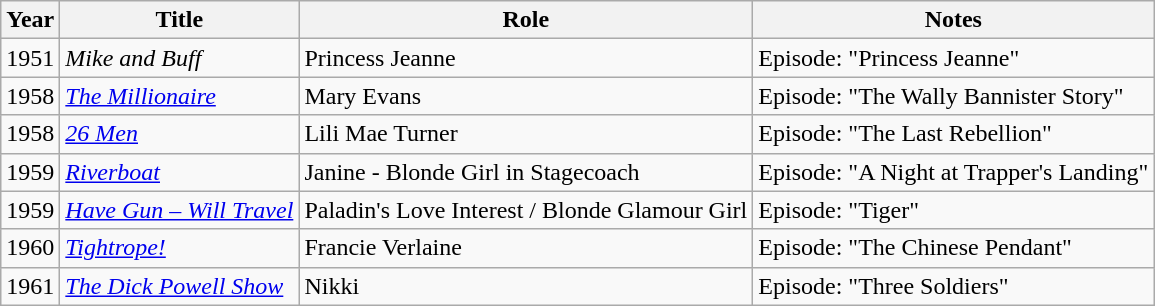<table class="wikitable sortable plainrowheaders">
<tr style="text-align:center;">
<th scope="col">Year</th>
<th scope="col">Title</th>
<th scope="col">Role</th>
<th scope="col">Notes</th>
</tr>
<tr>
<td>1951</td>
<td><em>Mike and Buff</em></td>
<td>Princess Jeanne</td>
<td>Episode: "Princess Jeanne"</td>
</tr>
<tr>
<td>1958</td>
<td><em><a href='#'>The Millionaire</a></em></td>
<td>Mary Evans</td>
<td>Episode: "The Wally Bannister Story"</td>
</tr>
<tr>
<td>1958</td>
<td><em><a href='#'>26 Men</a></em></td>
<td>Lili Mae Turner</td>
<td>Episode: "The Last Rebellion"</td>
</tr>
<tr>
<td>1959</td>
<td><em><a href='#'>Riverboat</a></em></td>
<td>Janine - Blonde Girl in Stagecoach</td>
<td>Episode: "A Night at Trapper's Landing"</td>
</tr>
<tr>
<td>1959</td>
<td><em><a href='#'>Have Gun – Will Travel</a></em></td>
<td>Paladin's Love Interest / Blonde Glamour Girl</td>
<td>Episode: "Tiger"</td>
</tr>
<tr>
<td>1960</td>
<td><em><a href='#'>Tightrope!</a></em></td>
<td>Francie Verlaine</td>
<td>Episode: "The Chinese Pendant"</td>
</tr>
<tr>
<td>1961</td>
<td><em><a href='#'>The Dick Powell Show</a></em></td>
<td>Nikki</td>
<td>Episode: "Three Soldiers"</td>
</tr>
</table>
